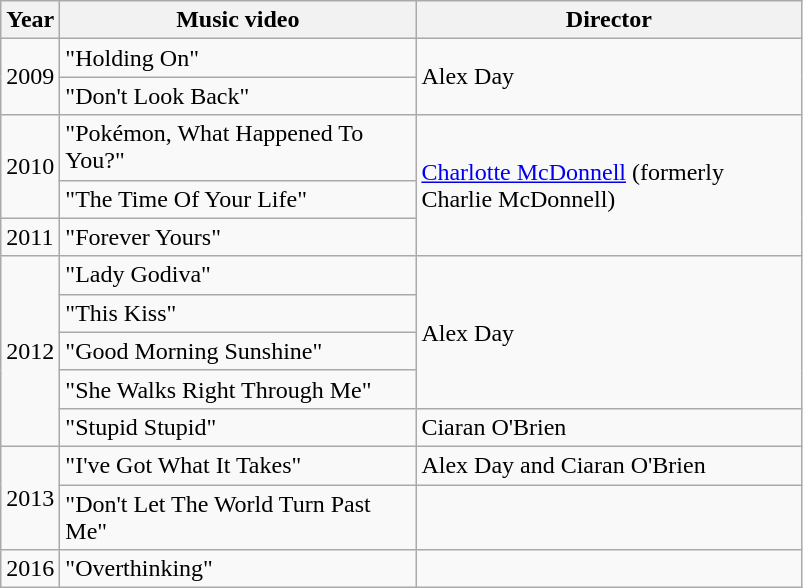<table class="wikitable">
<tr>
<th>Year</th>
<th width="230px">Music video</th>
<th width="250px">Director</th>
</tr>
<tr>
<td rowspan="2">2009</td>
<td>"Holding On"</td>
<td rowspan="2">Alex Day</td>
</tr>
<tr>
<td>"Don't Look Back"</td>
</tr>
<tr>
<td rowspan="2">2010</td>
<td>"Pokémon, What Happened To You?"</td>
<td rowspan="3"><a href='#'>Charlotte McDonnell</a> (formerly Charlie McDonnell)</td>
</tr>
<tr>
<td>"The Time Of Your Life"</td>
</tr>
<tr>
<td>2011</td>
<td>"Forever Yours"</td>
</tr>
<tr>
<td rowspan="5">2012</td>
<td>"Lady Godiva"</td>
<td rowspan="4">Alex Day</td>
</tr>
<tr>
<td>"This Kiss"</td>
</tr>
<tr>
<td>"Good Morning Sunshine"</td>
</tr>
<tr>
<td>"She Walks Right Through Me"</td>
</tr>
<tr>
<td>"Stupid Stupid"</td>
<td>Ciaran O'Brien</td>
</tr>
<tr>
<td rowspan=2>2013</td>
<td>"I've Got What It Takes"</td>
<td>Alex Day and Ciaran O'Brien</td>
</tr>
<tr>
<td>"Don't Let The World Turn Past Me"</td>
<td></td>
</tr>
<tr>
<td>2016</td>
<td>"Overthinking"</td>
<td></td>
</tr>
</table>
